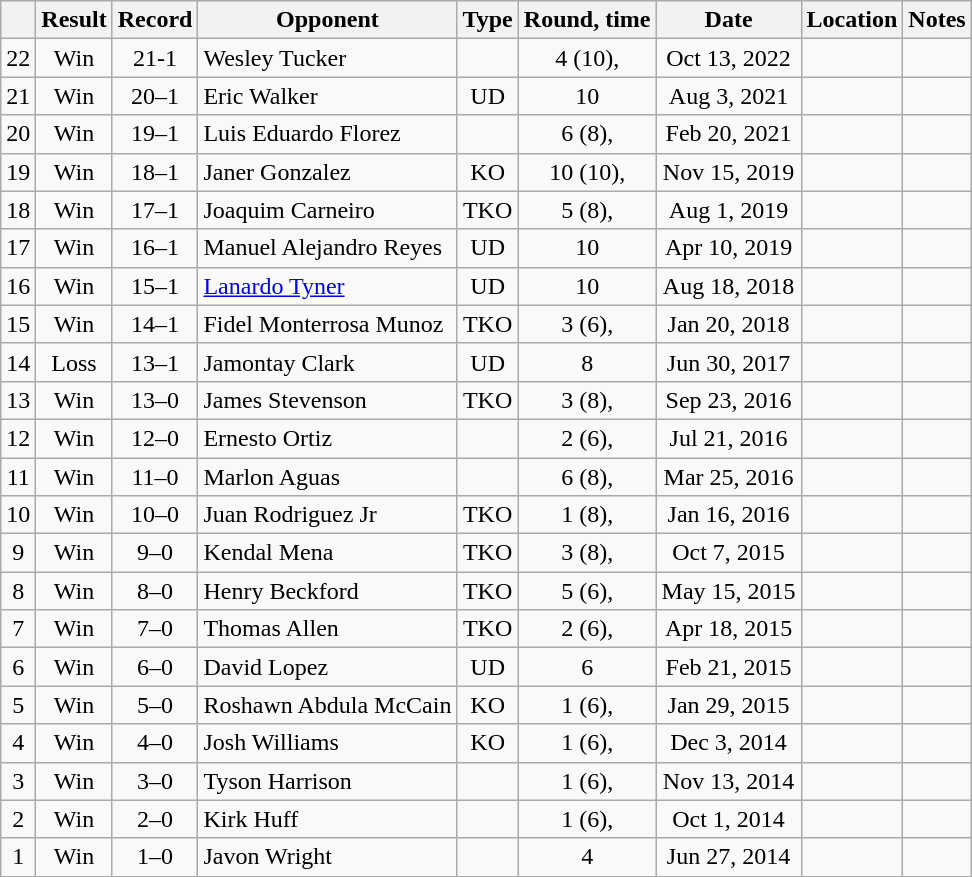<table class="wikitable" style="text-align:center">
<tr>
<th></th>
<th>Result</th>
<th>Record</th>
<th>Opponent</th>
<th>Type</th>
<th>Round, time</th>
<th>Date</th>
<th>Location</th>
<th>Notes</th>
</tr>
<tr>
<td>22</td>
<td>Win</td>
<td>21-1</td>
<td align=left>Wesley Tucker</td>
<td></td>
<td>4 (10), </td>
<td>Oct 13, 2022</td>
<td style="text-align:left;"></td>
<td></td>
</tr>
<tr>
<td>21</td>
<td>Win</td>
<td>20–1</td>
<td align=left>Eric Walker</td>
<td>UD</td>
<td>10</td>
<td>Aug 3, 2021</td>
<td style="text-align:left;"></td>
<td style="text-align:left;"></td>
</tr>
<tr>
<td>20</td>
<td>Win</td>
<td>19–1</td>
<td align=left>Luis Eduardo Florez</td>
<td></td>
<td>6 (8), </td>
<td>Feb 20, 2021</td>
<td style="text-align:left;"></td>
<td></td>
</tr>
<tr>
<td>19</td>
<td>Win</td>
<td>18–1</td>
<td align=left>Janer Gonzalez</td>
<td>KO</td>
<td>10 (10), </td>
<td>Nov 15, 2019</td>
<td style="text-align:left;"></td>
<td style="text-align:left;"></td>
</tr>
<tr>
<td>18</td>
<td>Win</td>
<td>17–1</td>
<td align=left>Joaquim Carneiro</td>
<td>TKO</td>
<td>5 (8), </td>
<td>Aug 1, 2019</td>
<td style="text-align:left;"></td>
<td></td>
</tr>
<tr>
<td>17</td>
<td>Win</td>
<td>16–1</td>
<td align=left>Manuel Alejandro Reyes</td>
<td>UD</td>
<td>10</td>
<td>Apr 10, 2019</td>
<td style="text-align:left;"></td>
<td style="text-align:left;"></td>
</tr>
<tr>
<td>16</td>
<td>Win</td>
<td>15–1</td>
<td align=left><a href='#'>Lanardo Tyner</a></td>
<td>UD</td>
<td>10</td>
<td>Aug 18, 2018</td>
<td style="text-align:left;"></td>
<td style="text-align:left;"></td>
</tr>
<tr>
<td>15</td>
<td>Win</td>
<td>14–1</td>
<td align=left>Fidel Monterrosa Munoz</td>
<td>TKO</td>
<td>3 (6), </td>
<td>Jan 20, 2018</td>
<td style="text-align:left;"></td>
<td></td>
</tr>
<tr>
<td>14</td>
<td>Loss</td>
<td>13–1</td>
<td align=left>Jamontay Clark</td>
<td>UD</td>
<td>8</td>
<td>Jun 30, 2017</td>
<td style="text-align:left;"></td>
<td></td>
</tr>
<tr>
<td>13</td>
<td>Win</td>
<td>13–0</td>
<td align=left>James Stevenson</td>
<td>TKO</td>
<td>3 (8), </td>
<td>Sep 23, 2016</td>
<td style="text-align:left;"></td>
<td style="text-align:left;"></td>
</tr>
<tr>
<td>12</td>
<td>Win</td>
<td>12–0</td>
<td align=left>Ernesto Ortiz</td>
<td></td>
<td>2 (6), </td>
<td>Jul 21, 2016</td>
<td style="text-align:left;"></td>
<td></td>
</tr>
<tr>
<td>11</td>
<td>Win</td>
<td>11–0</td>
<td align=left>Marlon Aguas</td>
<td></td>
<td>6 (8), </td>
<td>Mar 25, 2016</td>
<td style="text-align:left;"></td>
<td></td>
</tr>
<tr>
<td>10</td>
<td>Win</td>
<td>10–0</td>
<td align=left>Juan Rodriguez Jr</td>
<td>TKO</td>
<td>1 (8), </td>
<td>Jan 16, 2016</td>
<td style="text-align:left;"></td>
<td></td>
</tr>
<tr>
<td>9</td>
<td>Win</td>
<td>9–0</td>
<td align=left>Kendal Mena</td>
<td>TKO</td>
<td>3 (8), </td>
<td>Oct 7, 2015</td>
<td style="text-align:left;"></td>
<td></td>
</tr>
<tr>
<td>8</td>
<td>Win</td>
<td>8–0</td>
<td align=left>Henry Beckford</td>
<td>TKO</td>
<td>5 (6), </td>
<td>May 15, 2015</td>
<td style="text-align:left;"></td>
<td></td>
</tr>
<tr>
<td>7</td>
<td>Win</td>
<td>7–0</td>
<td align=left>Thomas Allen</td>
<td>TKO</td>
<td>2 (6), </td>
<td>Apr 18, 2015</td>
<td style="text-align:left;"></td>
<td></td>
</tr>
<tr>
<td>6</td>
<td>Win</td>
<td>6–0</td>
<td align=left>David Lopez</td>
<td>UD</td>
<td>6</td>
<td>Feb 21, 2015</td>
<td style="text-align:left;"></td>
<td></td>
</tr>
<tr>
<td>5</td>
<td>Win</td>
<td>5–0</td>
<td align=left>Roshawn Abdula McCain</td>
<td>KO</td>
<td>1 (6), </td>
<td>Jan 29, 2015</td>
<td style="text-align:left;"></td>
<td></td>
</tr>
<tr>
<td>4</td>
<td>Win</td>
<td>4–0</td>
<td align=left>Josh Williams</td>
<td>KO</td>
<td>1 (6), </td>
<td>Dec 3, 2014</td>
<td style="text-align:left;"></td>
<td></td>
</tr>
<tr>
<td>3</td>
<td>Win</td>
<td>3–0</td>
<td align=left>Tyson Harrison</td>
<td></td>
<td>1 (6), </td>
<td>Nov 13, 2014</td>
<td style="text-align:left;"></td>
<td></td>
</tr>
<tr>
<td>2</td>
<td>Win</td>
<td>2–0</td>
<td align=left>Kirk Huff</td>
<td></td>
<td>1 (6), </td>
<td>Oct 1, 2014</td>
<td style="text-align:left;"></td>
<td></td>
</tr>
<tr>
<td>1</td>
<td>Win</td>
<td>1–0</td>
<td align=left>Javon Wright</td>
<td></td>
<td>4</td>
<td>Jun 27, 2014</td>
<td align=left></td>
<td></td>
</tr>
</table>
